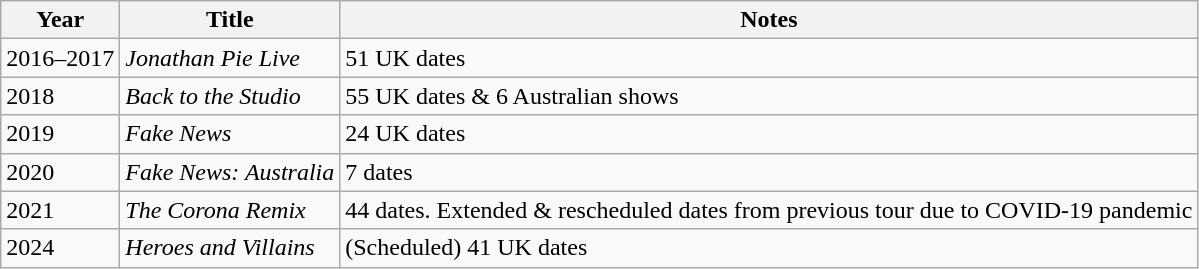<table class="wikitable sortable">
<tr>
<th>Year</th>
<th>Title</th>
<th>Notes</th>
</tr>
<tr>
<td>2016–2017</td>
<td><em>Jonathan Pie Live</em></td>
<td>51 UK dates</td>
</tr>
<tr>
<td>2018</td>
<td><em>Back to the Studio</em></td>
<td>55 UK dates & 6 Australian shows</td>
</tr>
<tr>
<td>2019</td>
<td><em>Fake News</em></td>
<td>24 UK dates</td>
</tr>
<tr>
<td>2020</td>
<td><em>Fake News: Australia</em></td>
<td>7 dates</td>
</tr>
<tr>
<td>2021</td>
<td><em>The Corona Remix</em></td>
<td>44 dates. Extended & rescheduled dates from previous tour due to COVID-19 pandemic</td>
</tr>
<tr>
<td>2024</td>
<td><em>Heroes and Villains</em></td>
<td>(Scheduled) 41 UK dates </td>
</tr>
</table>
